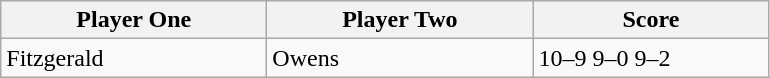<table class="wikitable">
<tr>
<th width=170>Player One</th>
<th width=170>Player Two</th>
<th width=150>Score</th>
</tr>
<tr>
<td> Fitzgerald</td>
<td> Owens</td>
<td>10–9 9–0 9–2</td>
</tr>
</table>
